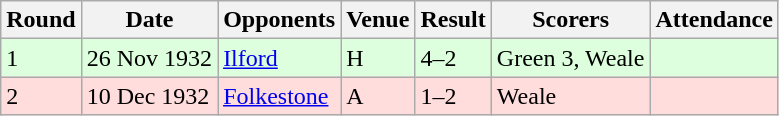<table class="wikitable">
<tr>
<th>Round</th>
<th>Date</th>
<th>Opponents</th>
<th>Venue</th>
<th>Result</th>
<th>Scorers</th>
<th>Attendance</th>
</tr>
<tr bgcolor="#ddffdd">
<td>1</td>
<td>26 Nov 1932</td>
<td><a href='#'>Ilford</a></td>
<td>H</td>
<td>4–2</td>
<td>Green 3, Weale</td>
<td align="right"></td>
</tr>
<tr bgcolor="#ffdddd">
<td>2</td>
<td>10 Dec 1932</td>
<td><a href='#'>Folkestone</a></td>
<td>A</td>
<td>1–2</td>
<td>Weale</td>
<td align="right"></td>
</tr>
</table>
